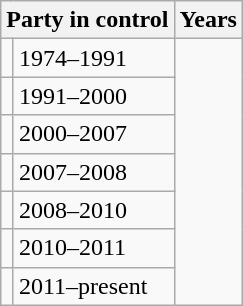<table class="wikitable">
<tr>
<th colspan=2>Party in control</th>
<th>Years</th>
</tr>
<tr>
<td></td>
<td>1974–1991</td>
</tr>
<tr>
<td></td>
<td>1991–2000</td>
</tr>
<tr>
<td></td>
<td>2000–2007</td>
</tr>
<tr>
<td></td>
<td>2007–2008</td>
</tr>
<tr>
<td></td>
<td>2008–2010</td>
</tr>
<tr>
<td></td>
<td>2010–2011</td>
</tr>
<tr>
<td></td>
<td>2011–present</td>
</tr>
</table>
